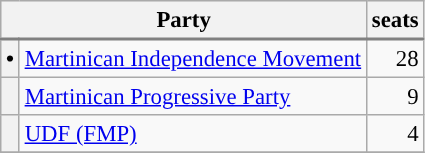<table class="wikitable" style="font-size: 95%;">
<tr style="background-color:#E9E9E9; border-bottom: 2px solid gray;">
<th colspan=2>Party</th>
<th>seats</th>
</tr>
<tr>
<th style="background-color: "><span>•</span></th>
<td><a href='#'>Martinican Independence Movement</a></td>
<td align="right">28</td>
</tr>
<tr>
<th style="background-color: "></th>
<td><a href='#'>Martinican Progressive Party</a></td>
<td align="right">9</td>
</tr>
<tr>
<th style="background-color: "></th>
<td><a href='#'>UDF (FMP)</a></td>
<td align="right">4</td>
</tr>
<tr>
</tr>
</table>
